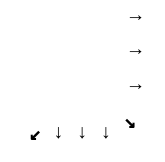<table border="0" cellpadding="4" cellspacing="0" style="float:right;background:white !important;font:100% monospace;text-align:center;">
<tr>
<td rowspan="3"></td>
<th></th>
<th></th>
<th></th>
<th>→ </th>
</tr>
<tr>
<th></th>
<th></th>
<th></th>
<th>→ </th>
</tr>
<tr>
<th></th>
<th></th>
<th></th>
<th>→ </th>
</tr>
<tr>
<th>  ↙<br></th>
<th>↓<br></th>
<th>↓<br></th>
<th>↓<br></th>
<th>↘  <br> </th>
</tr>
</table>
